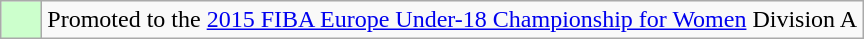<table class="wikitable">
<tr>
<td width=20px bgcolor="#ccffcc"></td>
<td>Promoted to the <a href='#'>2015 FIBA Europe Under-18 Championship for Women</a> Division A</td>
</tr>
</table>
